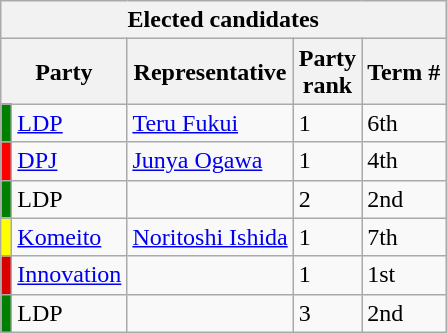<table class=wikitable>
<tr valign=bottom>
<th colspan="5">Elected candidates</th>
</tr>
<tr>
<th colspan="2">Party</th>
<th>Representative</th>
<th>Party<br>rank</th>
<th>Term #</th>
</tr>
<tr>
<td bgcolor=green></td>
<td><a href='#'>LDP</a></td>
<td><a href='#'>Teru Fukui</a></td>
<td>1</td>
<td>6th</td>
</tr>
<tr>
<td bgcolor=red></td>
<td><a href='#'>DPJ</a></td>
<td><a href='#'>Junya Ogawa</a></td>
<td>1</td>
<td>4th</td>
</tr>
<tr>
<td bgcolor=green></td>
<td>LDP</td>
<td></td>
<td>2</td>
<td>2nd</td>
</tr>
<tr>
<td bgcolor=yellow></td>
<td><a href='#'>Komeito</a></td>
<td><a href='#'>Noritoshi Ishida</a></td>
<td>1</td>
<td>7th</td>
</tr>
<tr>
<td bgcolor=dark green></td>
<td><a href='#'>Innovation</a></td>
<td></td>
<td>1</td>
<td>1st</td>
</tr>
<tr>
<td bgcolor=green></td>
<td>LDP</td>
<td></td>
<td>3</td>
<td>2nd</td>
</tr>
</table>
